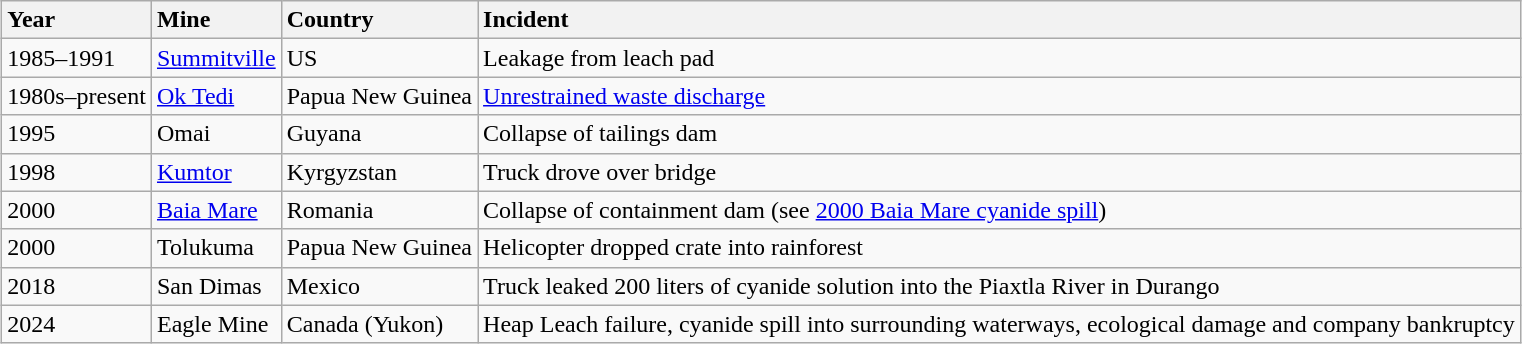<table style="margin:auto;" class="wikitable">
<tr>
<th style="text-align:left;">Year</th>
<th style="text-align:left;">Mine</th>
<th style="text-align:left;">Country</th>
<th style="text-align:left;">Incident</th>
</tr>
<tr>
<td>1985–1991</td>
<td><a href='#'>Summitville</a></td>
<td>US</td>
<td>Leakage from leach pad</td>
</tr>
<tr>
<td>1980s–present</td>
<td><a href='#'>Ok Tedi</a></td>
<td>Papua New Guinea</td>
<td><a href='#'>Unrestrained waste discharge</a></td>
</tr>
<tr>
<td>1995</td>
<td>Omai</td>
<td>Guyana</td>
<td>Collapse of tailings dam</td>
</tr>
<tr>
<td>1998</td>
<td><a href='#'>Kumtor</a></td>
<td>Kyrgyzstan</td>
<td>Truck drove over bridge</td>
</tr>
<tr>
<td>2000</td>
<td><a href='#'>Baia Mare</a></td>
<td>Romania</td>
<td>Collapse of containment dam (see <a href='#'>2000 Baia Mare cyanide spill</a>)</td>
</tr>
<tr>
<td>2000</td>
<td>Tolukuma</td>
<td>Papua New Guinea</td>
<td>Helicopter dropped crate into rainforest</td>
</tr>
<tr>
<td>2018</td>
<td>San Dimas</td>
<td>Mexico</td>
<td>Truck leaked 200 liters of cyanide solution into the Piaxtla River in Durango</td>
</tr>
<tr>
<td>2024</td>
<td>Eagle Mine</td>
<td>Canada (Yukon)</td>
<td>Heap Leach failure, cyanide spill into surrounding waterways, ecological damage and company bankruptcy</td>
</tr>
</table>
